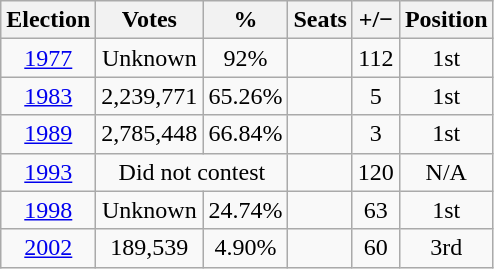<table class="wikitable" style="text-align:center">
<tr>
<th>Election</th>
<th>Votes</th>
<th>%</th>
<th>Seats</th>
<th>+/−</th>
<th>Position</th>
</tr>
<tr>
<td><a href='#'>1977</a></td>
<td>Unknown<br></td>
<td>92%</td>
<td></td>
<td> 112</td>
<td> 1st</td>
</tr>
<tr>
<td><a href='#'>1983</a></td>
<td>2,239,771</td>
<td>65.26%</td>
<td></td>
<td> 5</td>
<td> 1st</td>
</tr>
<tr>
<td><a href='#'>1989</a></td>
<td>2,785,448</td>
<td>66.84%</td>
<td></td>
<td> 3</td>
<td> 1st</td>
</tr>
<tr>
<td><a href='#'>1993</a></td>
<td colspan="2">Did not contest</td>
<td></td>
<td> 120</td>
<td>N/A</td>
</tr>
<tr>
<td><a href='#'>1998</a></td>
<td>Unknown</td>
<td>24.74%</td>
<td></td>
<td> 63</td>
<td> 1st</td>
</tr>
<tr>
<td><a href='#'>2002</a></td>
<td>189,539</td>
<td>4.90%</td>
<td></td>
<td> 60</td>
<td> 3rd</td>
</tr>
</table>
